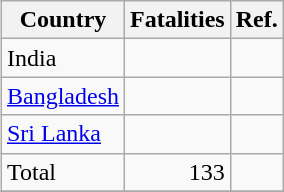<table class="wikitable sortable" style="margin:0 0 0.5em 1em;float:right;">
<tr>
<th scope="col">Country</th>
<th scope="col">Fatalities</th>
<th scope="col" class="unsortable">Ref.</th>
</tr>
<tr>
<td scope="row">India</td>
<td align="right"></td>
<td></td>
</tr>
<tr>
<td scope="row"><a href='#'>Bangladesh</a></td>
<td align="right"></td>
<td></td>
</tr>
<tr>
<td scope="row"><a href='#'>Sri Lanka</a></td>
<td align="right"></td>
<td></td>
</tr>
<tr class="sortbottom">
<td scope="row">Total</td>
<td align="right">133</td>
<td></td>
</tr>
<tr>
</tr>
</table>
